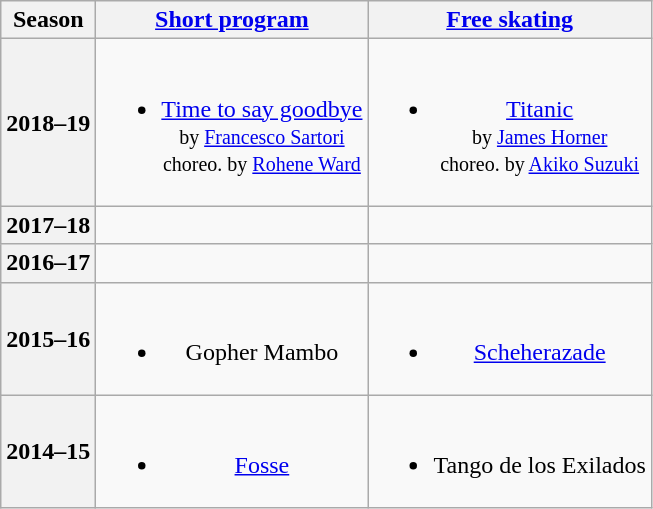<table class=wikitable style=text-align:center>
<tr>
<th>Season</th>
<th><a href='#'>Short program</a></th>
<th><a href='#'>Free skating</a></th>
</tr>
<tr>
<th>2018–19<br></th>
<td><br><ul><li><a href='#'>Time to say goodbye</a><br><small>by <a href='#'>Francesco Sartori</a></small><br><small>choreo. by <a href='#'>Rohene Ward</a></small></li></ul></td>
<td><br><ul><li><a href='#'>Titanic</a><br><small>by <a href='#'>James Horner</a></small><br><small>choreo. by <a href='#'>Akiko Suzuki</a></small></li></ul></td>
</tr>
<tr>
<th>2017–18</th>
<td></td>
<td></td>
</tr>
<tr>
<th>2016–17</th>
<td></td>
<td></td>
</tr>
<tr>
<th>2015–16 <br> </th>
<td><br><ul><li>Gopher Mambo <br></li></ul></td>
<td><br><ul><li><a href='#'>Scheherazade</a> <br></li></ul></td>
</tr>
<tr>
<th>2014–15 <br> </th>
<td><br><ul><li><a href='#'>Fosse</a> <br></li></ul></td>
<td><br><ul><li>Tango de los Exilados <br></li></ul></td>
</tr>
</table>
